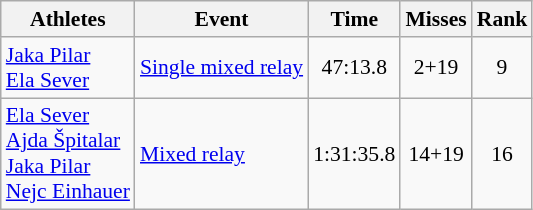<table class="wikitable" style="font-size:90%">
<tr>
<th>Athletes</th>
<th>Event</th>
<th>Time</th>
<th>Misses</th>
<th>Rank</th>
</tr>
<tr align=center>
<td align=left><a href='#'>Jaka Pilar</a><br><a href='#'>Ela Sever</a></td>
<td align=left><a href='#'>Single mixed relay</a></td>
<td>47:13.8</td>
<td>2+19</td>
<td>9</td>
</tr>
<tr align=center>
<td align=left><a href='#'>Ela Sever</a><br><a href='#'>Ajda Špitalar</a><br><a href='#'>Jaka Pilar</a><br><a href='#'>Nejc Einhauer</a></td>
<td align=left><a href='#'>Mixed relay</a></td>
<td>1:31:35.8</td>
<td>14+19</td>
<td>16</td>
</tr>
</table>
